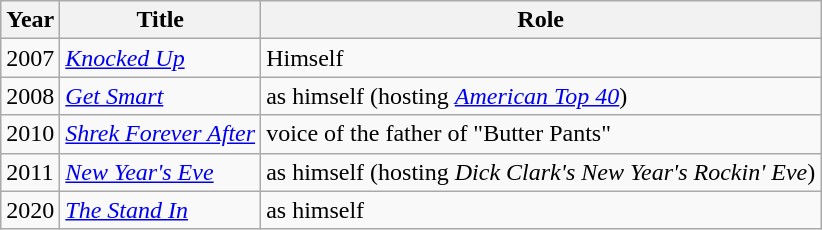<table class="wikitable">
<tr>
<th>Year</th>
<th>Title</th>
<th>Role</th>
</tr>
<tr>
<td>2007</td>
<td><em><a href='#'>Knocked Up</a></em></td>
<td>Himself</td>
</tr>
<tr>
<td>2008</td>
<td><em><a href='#'>Get Smart</a></em></td>
<td>as himself (hosting <em><a href='#'>American Top 40</a></em>)</td>
</tr>
<tr>
<td>2010</td>
<td><em><a href='#'>Shrek Forever After</a></em></td>
<td>voice of the father of "Butter Pants"</td>
</tr>
<tr>
<td>2011</td>
<td><em><a href='#'>New Year's Eve</a></em></td>
<td>as himself (hosting <em>Dick Clark's New Year's Rockin' Eve</em>)</td>
</tr>
<tr>
<td>2020</td>
<td><em><a href='#'>The Stand In</a></em></td>
<td>as himself</td>
</tr>
</table>
